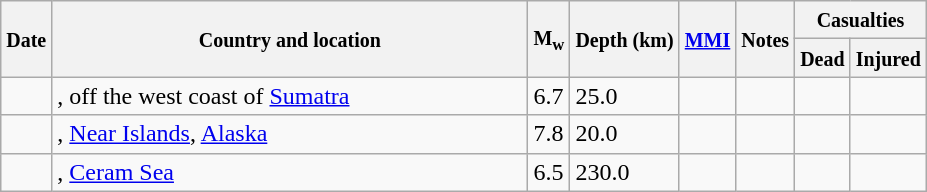<table class="wikitable sortable sort-under" style="border:1px black; margin-left:1em;">
<tr>
<th rowspan="2"><small>Date</small></th>
<th rowspan="2" style="width: 310px"><small>Country and location</small></th>
<th rowspan="2"><small>M<sub>w</sub></small></th>
<th rowspan="2"><small>Depth (km)</small></th>
<th rowspan="2"><small><a href='#'>MMI</a></small></th>
<th rowspan="2" class="unsortable"><small>Notes</small></th>
<th colspan="2"><small>Casualties</small></th>
</tr>
<tr>
<th><small>Dead</small></th>
<th><small>Injured</small></th>
</tr>
<tr>
<td></td>
<td>, off the west coast of <a href='#'>Sumatra</a></td>
<td>6.7</td>
<td>25.0</td>
<td></td>
<td></td>
<td></td>
<td></td>
</tr>
<tr>
<td></td>
<td>, <a href='#'>Near Islands</a>, <a href='#'>Alaska</a></td>
<td>7.8</td>
<td>20.0</td>
<td></td>
<td></td>
<td></td>
<td></td>
</tr>
<tr>
<td></td>
<td>, <a href='#'>Ceram Sea</a></td>
<td>6.5</td>
<td>230.0</td>
<td></td>
<td></td>
<td></td>
<td></td>
</tr>
</table>
